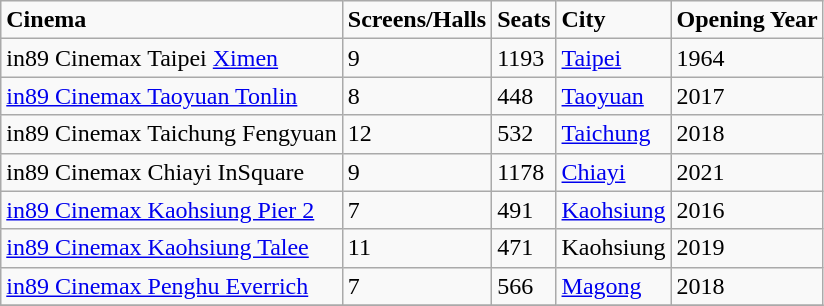<table class="wikitable sortable" style="text-align:left">
<tr>
<td><strong>Cinema</strong></td>
<td><strong>Screens/Halls</strong></td>
<td><strong>Seats</strong></td>
<td><strong>City</strong></td>
<td><strong>Opening Year</strong></td>
</tr>
<tr>
<td>in89 Cinemax Taipei <a href='#'>Ximen</a></td>
<td>9</td>
<td>1193</td>
<td><a href='#'>Taipei</a></td>
<td>1964</td>
</tr>
<tr>
<td><a href='#'>in89 Cinemax Taoyuan Tonlin</a></td>
<td>8</td>
<td>448</td>
<td><a href='#'>Taoyuan</a></td>
<td>2017</td>
</tr>
<tr>
<td>in89 Cinemax Taichung Fengyuan</td>
<td>12</td>
<td>532</td>
<td><a href='#'>Taichung</a></td>
<td>2018</td>
</tr>
<tr>
<td>in89 Cinemax Chiayi InSquare</td>
<td>9</td>
<td>1178</td>
<td><a href='#'>Chiayi</a></td>
<td>2021</td>
</tr>
<tr>
<td><a href='#'>in89 Cinemax Kaohsiung Pier 2</a></td>
<td>7</td>
<td>491</td>
<td><a href='#'>Kaohsiung</a></td>
<td>2016</td>
</tr>
<tr>
<td><a href='#'>in89 Cinemax Kaohsiung Talee</a></td>
<td>11</td>
<td>471</td>
<td>Kaohsiung</td>
<td>2019</td>
</tr>
<tr>
<td><a href='#'>in89 Cinemax Penghu Everrich</a></td>
<td>7</td>
<td>566</td>
<td><a href='#'>Magong</a></td>
<td>2018</td>
</tr>
<tr>
</tr>
</table>
